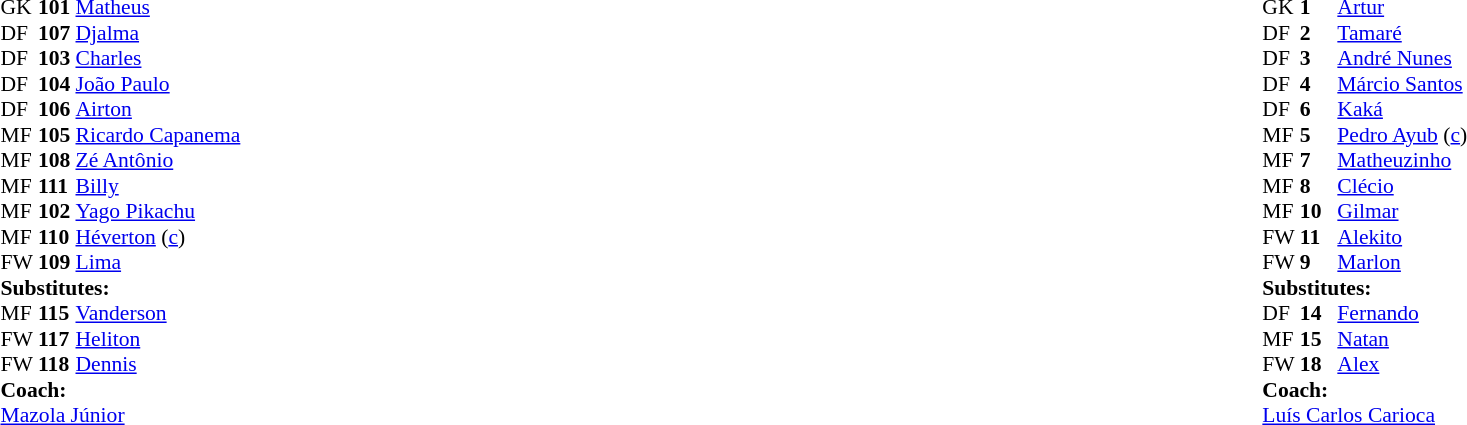<table width="100%">
<tr>
<td valign="top" width="40%"><br><table style="font-size:90%" cellspacing="0" cellpadding="0">
<tr>
<th width=25></th>
<th width=25></th>
</tr>
<tr>
<td>GK</td>
<td><strong>101</strong></td>
<td> <a href='#'>Matheus</a></td>
</tr>
<tr>
<td>DF</td>
<td><strong>107</strong></td>
<td> <a href='#'>Djalma</a></td>
</tr>
<tr>
<td>DF</td>
<td><strong>103</strong></td>
<td> <a href='#'>Charles</a></td>
</tr>
<tr>
<td>DF</td>
<td><strong>104</strong></td>
<td> <a href='#'>João Paulo</a></td>
</tr>
<tr>
<td>DF</td>
<td><strong>106</strong></td>
<td> <a href='#'>Airton</a></td>
</tr>
<tr>
<td>MF</td>
<td><strong>105</strong></td>
<td> <a href='#'>Ricardo Capanema</a></td>
<td></td>
<td></td>
</tr>
<tr>
<td>MF</td>
<td><strong>108</strong></td>
<td> <a href='#'>Zé Antônio</a></td>
<td></td>
<td></td>
</tr>
<tr>
<td>MF</td>
<td><strong>111</strong></td>
<td> <a href='#'>Billy</a></td>
</tr>
<tr>
<td>MF</td>
<td><strong>102</strong></td>
<td> <a href='#'>Yago Pikachu</a></td>
<td></td>
<td></td>
</tr>
<tr>
<td>MF</td>
<td><strong>110</strong></td>
<td> <a href='#'>Héverton</a> (<a href='#'>c</a>)</td>
<td></td>
<td></td>
</tr>
<tr>
<td>FW</td>
<td><strong>109</strong></td>
<td> <a href='#'>Lima</a></td>
</tr>
<tr>
<td colspan=3><strong>Substitutes:</strong></td>
</tr>
<tr>
<td>MF</td>
<td><strong>115</strong></td>
<td> <a href='#'>Vanderson</a></td>
<td></td>
<td></td>
</tr>
<tr>
<td>FW</td>
<td><strong>117</strong></td>
<td> <a href='#'>Heliton</a></td>
<td></td>
<td></td>
</tr>
<tr>
<td>FW</td>
<td><strong>118</strong></td>
<td> <a href='#'>Dennis</a></td>
<td></td>
<td></td>
</tr>
<tr>
<td></td>
</tr>
<tr>
<td colspan=3><strong>Coach:</strong></td>
</tr>
<tr>
<td colspan=4> <a href='#'>Mazola Júnior</a></td>
</tr>
</table>
</td>
<td valign="top" width="50%"><br><table style="font-size:90%;" cellspacing="0" cellpadding="0" align="center">
<tr>
<th width=25></th>
<th width=25></th>
</tr>
<tr>
<td>GK</td>
<td><strong>1</strong></td>
<td> <a href='#'>Artur</a></td>
</tr>
<tr>
<td>DF</td>
<td><strong>2</strong></td>
<td> <a href='#'>Tamaré</a></td>
<td></td>
<td></td>
</tr>
<tr>
<td>DF</td>
<td><strong>3</strong></td>
<td> <a href='#'>André Nunes</a></td>
</tr>
<tr>
<td>DF</td>
<td><strong>4</strong></td>
<td> <a href='#'>Márcio Santos</a></td>
<td></td>
<td></td>
</tr>
<tr>
<td>DF</td>
<td><strong>6</strong></td>
<td> <a href='#'>Kaká</a></td>
</tr>
<tr>
<td>MF</td>
<td><strong>5</strong></td>
<td> <a href='#'>Pedro Ayub</a> (<a href='#'>c</a>)</td>
</tr>
<tr>
<td>MF</td>
<td><strong>7</strong></td>
<td> <a href='#'>Matheuzinho</a></td>
</tr>
<tr>
<td>MF</td>
<td><strong>8</strong></td>
<td> <a href='#'>Clécio</a></td>
<td></td>
<td></td>
</tr>
<tr>
<td>MF</td>
<td><strong>10</strong></td>
<td> <a href='#'>Gilmar</a></td>
<td></td>
<td></td>
</tr>
<tr>
<td>FW</td>
<td><strong>11</strong></td>
<td> <a href='#'>Alekito</a></td>
<td></td>
<td></td>
</tr>
<tr>
<td>FW</td>
<td><strong>9</strong></td>
<td> <a href='#'>Marlon</a></td>
<td></td>
<td></td>
</tr>
<tr>
<td colspan=3><strong>Substitutes:</strong></td>
</tr>
<tr>
<td>DF</td>
<td><strong>14</strong></td>
<td> <a href='#'>Fernando</a></td>
<td></td>
<td></td>
</tr>
<tr>
<td>MF</td>
<td><strong>15</strong></td>
<td> <a href='#'>Natan</a></td>
<td></td>
<td></td>
</tr>
<tr>
<td>FW</td>
<td><strong>18</strong></td>
<td> <a href='#'>Alex</a></td>
<td></td>
<td></td>
</tr>
<tr>
<td></td>
</tr>
<tr>
<td colspan=3><strong>Coach:</strong></td>
</tr>
<tr>
<td colspan=4> <a href='#'>Luís Carlos Carioca</a></td>
</tr>
</table>
</td>
</tr>
</table>
